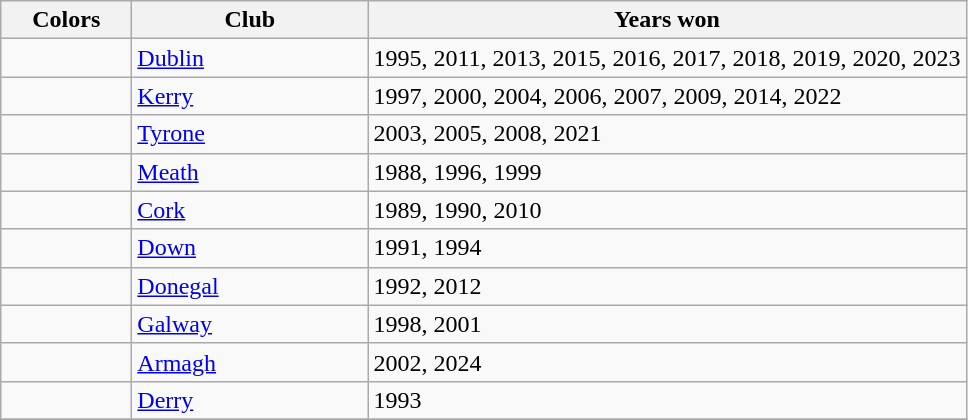<table class= "wikitable">
<tr>
<th width=80px>Colors</th>
<th width=150px>Club</th>
<th>Years won</th>
</tr>
<tr>
<td></td>
<td><a href='#'>Dublin</a></td>
<td>1995, 2011, 2013, 2015, 2016, 2017, 2018, 2019, 2020, 2023</td>
</tr>
<tr>
<td></td>
<td><a href='#'>Kerry</a></td>
<td>1997, 2000, 2004, 2006, 2007, 2009, 2014, 2022</td>
</tr>
<tr>
<td></td>
<td><a href='#'>Tyrone</a></td>
<td>2003, 2005, 2008, 2021</td>
</tr>
<tr>
<td></td>
<td><a href='#'>Meath</a></td>
<td>1988, 1996, 1999</td>
</tr>
<tr>
<td></td>
<td><a href='#'>Cork</a></td>
<td>1989, 1990, 2010</td>
</tr>
<tr>
<td></td>
<td><a href='#'>Down</a></td>
<td>1991, 1994</td>
</tr>
<tr>
<td></td>
<td><a href='#'>Donegal</a></td>
<td>1992, 2012</td>
</tr>
<tr>
<td></td>
<td><a href='#'>Galway</a></td>
<td>1998, 2001</td>
</tr>
<tr>
<td></td>
<td><a href='#'>Armagh</a></td>
<td>2002, 2024</td>
</tr>
<tr>
<td></td>
<td><a href='#'>Derry</a></td>
<td>1993</td>
</tr>
<tr>
</tr>
</table>
